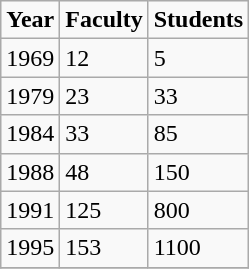<table class="wikitable">
<tr>
<td><strong>Year</strong></td>
<td><strong>Faculty</strong></td>
<td><strong>Students</strong></td>
</tr>
<tr>
<td>1969</td>
<td>12</td>
<td>5</td>
</tr>
<tr>
<td>1979</td>
<td>23</td>
<td>33</td>
</tr>
<tr>
<td>1984</td>
<td>33</td>
<td>85</td>
</tr>
<tr>
<td>1988</td>
<td>48</td>
<td>150</td>
</tr>
<tr>
<td>1991</td>
<td>125</td>
<td>800</td>
</tr>
<tr>
<td>1995</td>
<td>153</td>
<td>1100</td>
</tr>
<tr>
</tr>
</table>
